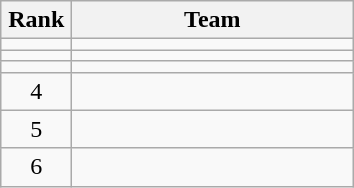<table class="wikitable" style="text-align: center;">
<tr>
<th width=40>Rank</th>
<th width=180>Team</th>
</tr>
<tr align=center>
<td></td>
<td style="text-align:left;"></td>
</tr>
<tr align=center>
<td></td>
<td style="text-align:left;"></td>
</tr>
<tr align=center>
<td></td>
<td style="text-align:left;"></td>
</tr>
<tr align=center>
<td>4</td>
<td style="text-align:left;"></td>
</tr>
<tr align=center>
<td>5</td>
<td style="text-align:left;"></td>
</tr>
<tr align=center>
<td>6</td>
<td style="text-align:left;"></td>
</tr>
</table>
